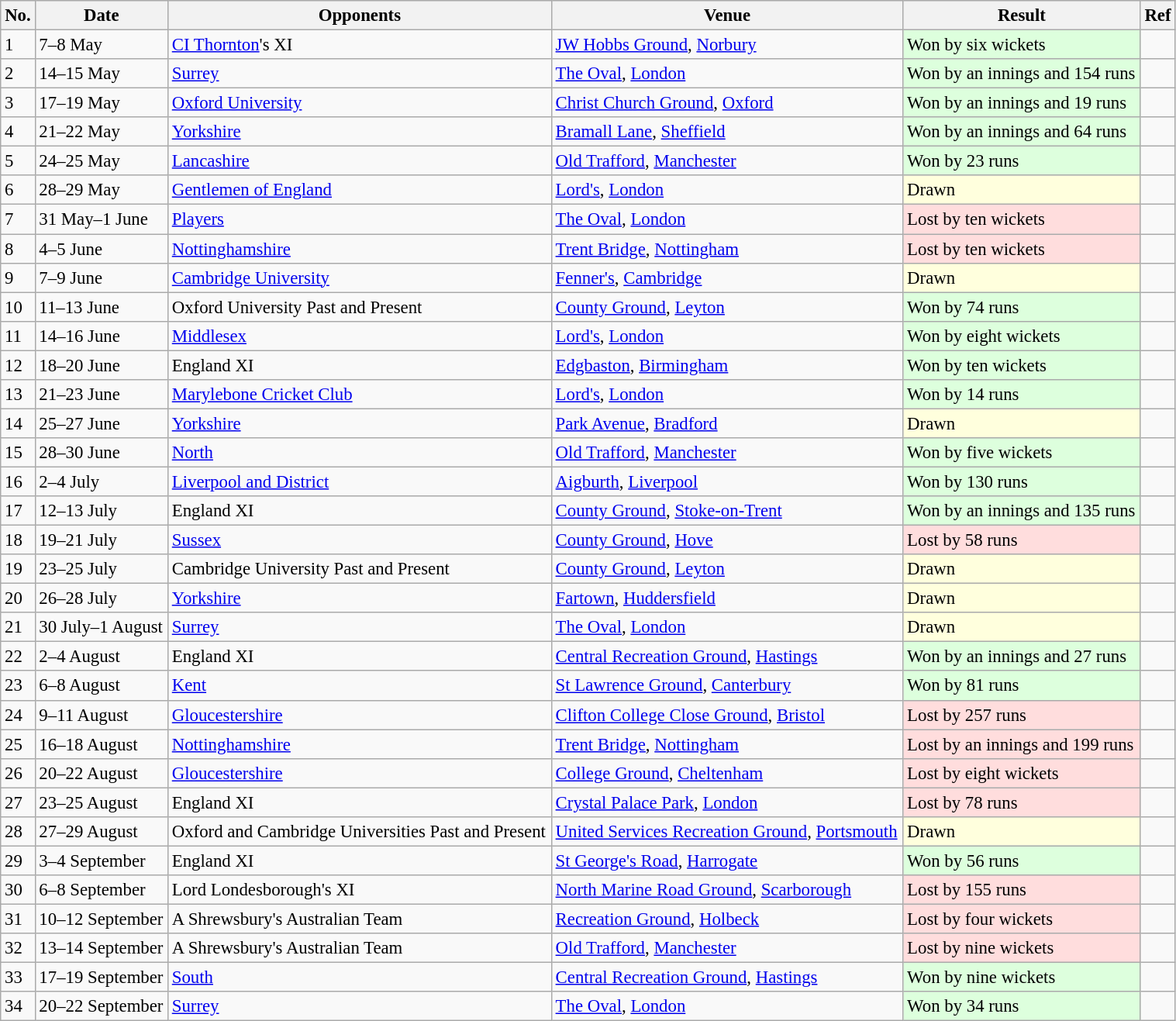<table class="wikitable" width="80%" style="font-size: 95%">
<tr bgcolor="#efefef">
<th>No.</th>
<th>Date</th>
<th>Opponents</th>
<th>Venue</th>
<th>Result</th>
<th>Ref</th>
</tr>
<tr>
<td>1</td>
<td>7–8 May</td>
<td><a href='#'>CI Thornton</a>'s XI</td>
<td><a href='#'>JW Hobbs Ground</a>, <a href='#'>Norbury</a></td>
<td bgcolor="#ddffdd">Won by six wickets</td>
<td></td>
</tr>
<tr>
<td>2</td>
<td>14–15 May</td>
<td><a href='#'>Surrey</a></td>
<td><a href='#'>The Oval</a>, <a href='#'>London</a></td>
<td bgcolor="#ddffdd">Won by an innings and 154 runs</td>
<td></td>
</tr>
<tr>
<td>3</td>
<td>17–19 May</td>
<td><a href='#'>Oxford University</a></td>
<td><a href='#'>Christ Church Ground</a>, <a href='#'>Oxford</a></td>
<td bgcolor="#ddffdd">Won by an innings and 19 runs</td>
<td></td>
</tr>
<tr>
<td>4</td>
<td>21–22 May</td>
<td><a href='#'>Yorkshire</a></td>
<td><a href='#'>Bramall Lane</a>, <a href='#'>Sheffield</a></td>
<td bgcolor="#ddffdd">Won by an innings and 64 runs</td>
<td></td>
</tr>
<tr>
<td>5</td>
<td>24–25 May</td>
<td><a href='#'>Lancashire</a></td>
<td><a href='#'>Old Trafford</a>, <a href='#'>Manchester</a></td>
<td bgcolor="#ddffdd">Won by 23 runs</td>
<td></td>
</tr>
<tr>
<td>6</td>
<td>28–29 May</td>
<td><a href='#'>Gentlemen of England</a></td>
<td><a href='#'>Lord's</a>, <a href='#'>London</a></td>
<td bgcolor="#ffffdd">Drawn</td>
<td></td>
</tr>
<tr>
<td>7</td>
<td>31 May–1 June</td>
<td><a href='#'>Players</a></td>
<td><a href='#'>The Oval</a>, <a href='#'>London</a></td>
<td bgcolor="#ffdddd">Lost by ten wickets</td>
<td></td>
</tr>
<tr>
<td>8</td>
<td>4–5 June</td>
<td><a href='#'>Nottinghamshire</a></td>
<td><a href='#'>Trent Bridge</a>, <a href='#'>Nottingham</a></td>
<td bgcolor="#ffdddd">Lost by ten wickets</td>
<td></td>
</tr>
<tr>
<td>9</td>
<td>7–9 June</td>
<td><a href='#'>Cambridge University</a></td>
<td><a href='#'>Fenner's</a>, <a href='#'>Cambridge</a></td>
<td bgcolor="#ffffdd">Drawn</td>
<td></td>
</tr>
<tr>
<td>10</td>
<td>11–13 June</td>
<td>Oxford University Past and Present</td>
<td><a href='#'>County Ground</a>, <a href='#'>Leyton</a></td>
<td bgcolor="#ddffdd">Won by 74 runs</td>
<td></td>
</tr>
<tr>
<td>11</td>
<td>14–16 June</td>
<td><a href='#'>Middlesex</a></td>
<td><a href='#'>Lord's</a>, <a href='#'>London</a></td>
<td bgcolor="#ddffdd">Won by eight wickets</td>
<td></td>
</tr>
<tr>
<td>12</td>
<td>18–20 June</td>
<td>England XI</td>
<td><a href='#'>Edgbaston</a>, <a href='#'>Birmingham</a></td>
<td bgcolor="#ddffdd">Won by ten wickets</td>
<td></td>
</tr>
<tr>
<td>13</td>
<td>21–23 June</td>
<td><a href='#'>Marylebone Cricket Club</a></td>
<td><a href='#'>Lord's</a>, <a href='#'>London</a></td>
<td bgcolor="#ddffdd">Won by 14 runs</td>
<td></td>
</tr>
<tr>
<td>14</td>
<td>25–27 June</td>
<td><a href='#'>Yorkshire</a></td>
<td><a href='#'>Park Avenue</a>, <a href='#'>Bradford</a></td>
<td bgcolor="#ffffdd">Drawn</td>
<td></td>
</tr>
<tr>
<td>15</td>
<td>28–30 June</td>
<td><a href='#'>North</a></td>
<td><a href='#'>Old Trafford</a>, <a href='#'>Manchester</a></td>
<td bgcolor="#ddffdd">Won by five wickets</td>
<td></td>
</tr>
<tr>
<td>16</td>
<td>2–4 July</td>
<td><a href='#'>Liverpool and District</a></td>
<td><a href='#'>Aigburth</a>, <a href='#'>Liverpool</a></td>
<td bgcolor="#ddffdd">Won by 130 runs</td>
<td></td>
</tr>
<tr>
<td>17</td>
<td>12–13 July</td>
<td>England XI</td>
<td><a href='#'>County Ground</a>, <a href='#'>Stoke-on-Trent</a></td>
<td bgcolor="#ddffdd">Won by an innings and 135 runs</td>
<td></td>
</tr>
<tr>
<td>18</td>
<td>19–21 July</td>
<td><a href='#'>Sussex</a></td>
<td><a href='#'>County Ground</a>, <a href='#'>Hove</a></td>
<td bgcolor="#ffdddd">Lost by 58 runs</td>
<td></td>
</tr>
<tr>
<td>19</td>
<td>23–25 July</td>
<td>Cambridge University Past and Present</td>
<td><a href='#'>County Ground</a>, <a href='#'>Leyton</a></td>
<td bgcolor="#ffffdd">Drawn</td>
<td></td>
</tr>
<tr>
<td>20</td>
<td>26–28 July</td>
<td><a href='#'>Yorkshire</a></td>
<td><a href='#'>Fartown</a>, <a href='#'>Huddersfield</a></td>
<td bgcolor="#ffffdd">Drawn</td>
<td></td>
</tr>
<tr>
<td>21</td>
<td>30 July–1 August</td>
<td><a href='#'>Surrey</a></td>
<td><a href='#'>The Oval</a>, <a href='#'>London</a></td>
<td bgcolor="#ffffdd">Drawn</td>
<td></td>
</tr>
<tr>
<td>22</td>
<td>2–4 August</td>
<td>England XI</td>
<td><a href='#'>Central Recreation Ground</a>, <a href='#'>Hastings</a></td>
<td bgcolor="#ddffdd">Won by an innings and 27 runs</td>
<td></td>
</tr>
<tr>
<td>23</td>
<td>6–8 August</td>
<td><a href='#'>Kent</a></td>
<td><a href='#'>St Lawrence Ground</a>, <a href='#'>Canterbury</a></td>
<td bgcolor="#ddffdd">Won by 81 runs</td>
<td></td>
</tr>
<tr>
<td>24</td>
<td>9–11 August</td>
<td><a href='#'>Gloucestershire</a></td>
<td><a href='#'>Clifton College Close Ground</a>, <a href='#'>Bristol</a></td>
<td bgcolor="#ffdddd">Lost by 257 runs</td>
<td></td>
</tr>
<tr>
<td>25</td>
<td>16–18 August</td>
<td><a href='#'>Nottinghamshire</a></td>
<td><a href='#'>Trent Bridge</a>, <a href='#'>Nottingham</a></td>
<td bgcolor="#ffdddd">Lost by an innings and 199 runs</td>
<td></td>
</tr>
<tr>
<td>26</td>
<td>20–22 August</td>
<td><a href='#'>Gloucestershire</a></td>
<td><a href='#'>College Ground</a>, <a href='#'>Cheltenham</a></td>
<td bgcolor="#ffdddd">Lost by eight wickets</td>
<td></td>
</tr>
<tr>
<td>27</td>
<td>23–25 August</td>
<td>England XI</td>
<td><a href='#'>Crystal Palace Park</a>, <a href='#'>London</a></td>
<td bgcolor="#ffdddd">Lost by 78 runs</td>
<td></td>
</tr>
<tr>
<td>28</td>
<td>27–29 August</td>
<td>Oxford and Cambridge Universities Past and Present</td>
<td><a href='#'>United Services Recreation Ground</a>, <a href='#'>Portsmouth</a></td>
<td bgcolor="#ffffdd">Drawn</td>
<td></td>
</tr>
<tr>
<td>29</td>
<td>3–4 September</td>
<td>England XI</td>
<td><a href='#'>St George's Road</a>, <a href='#'>Harrogate</a></td>
<td bgcolor="#ddffdd">Won by 56 runs</td>
<td></td>
</tr>
<tr>
<td>30</td>
<td>6–8 September</td>
<td>Lord Londesborough's XI</td>
<td><a href='#'>North Marine Road Ground</a>, <a href='#'>Scarborough</a></td>
<td bgcolor="#ffdddd">Lost by 155 runs</td>
<td></td>
</tr>
<tr>
<td>31</td>
<td>10–12 September</td>
<td>A Shrewsbury's Australian Team</td>
<td><a href='#'>Recreation Ground</a>, <a href='#'>Holbeck</a></td>
<td bgcolor="#ffdddd">Lost by four wickets</td>
<td></td>
</tr>
<tr>
<td>32</td>
<td>13–14 September</td>
<td>A Shrewsbury's Australian Team</td>
<td><a href='#'>Old Trafford</a>, <a href='#'>Manchester</a></td>
<td bgcolor="#ffdddd">Lost by nine wickets</td>
<td></td>
</tr>
<tr>
<td>33</td>
<td>17–19 September</td>
<td><a href='#'>South</a></td>
<td><a href='#'>Central Recreation Ground</a>, <a href='#'>Hastings</a></td>
<td bgcolor="#ddffdd">Won by nine wickets</td>
<td></td>
</tr>
<tr>
<td>34</td>
<td>20–22 September</td>
<td><a href='#'>Surrey</a></td>
<td><a href='#'>The Oval</a>, <a href='#'>London</a></td>
<td bgcolor="#ddffdd">Won by 34 runs</td>
<td></td>
</tr>
</table>
